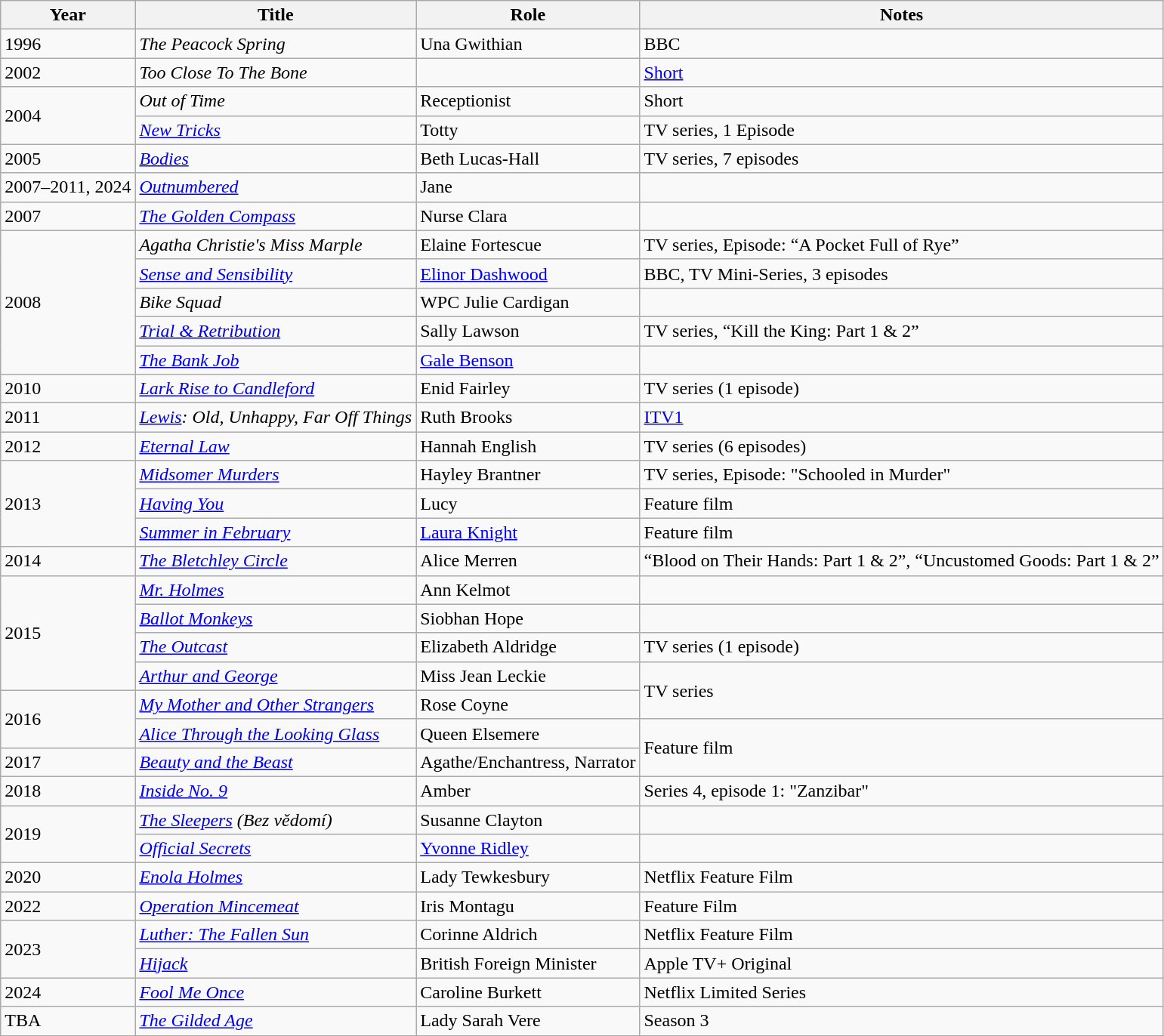<table class="wikitable">
<tr>
<th>Year</th>
<th>Title</th>
<th>Role</th>
<th>Notes</th>
</tr>
<tr>
<td>1996</td>
<td><em>The Peacock Spring</em></td>
<td>Una Gwithian</td>
<td>BBC</td>
</tr>
<tr>
<td>2002</td>
<td><em>Too Close To The Bone</em></td>
<td></td>
<td><a href='#'>Short</a></td>
</tr>
<tr>
<td rowspan="2">2004</td>
<td><em>Out of Time</em></td>
<td>Receptionist</td>
<td>Short</td>
</tr>
<tr>
<td><em><a href='#'>New Tricks</a></em></td>
<td>Totty</td>
<td>TV series, 1 Episode</td>
</tr>
<tr>
<td>2005</td>
<td><em><a href='#'>Bodies</a></em></td>
<td>Beth Lucas-Hall</td>
<td>TV series, 7 episodes</td>
</tr>
<tr>
<td>2007–2011, 2024</td>
<td><em><a href='#'>Outnumbered</a></em></td>
<td>Jane</td>
<td></td>
</tr>
<tr>
<td>2007</td>
<td><em><a href='#'>The Golden Compass</a></em></td>
<td>Nurse Clara</td>
<td></td>
</tr>
<tr>
<td rowspan="5">2008</td>
<td><em>Agatha Christie's Miss Marple</em></td>
<td>Elaine Fortescue</td>
<td>TV series, Episode: “A Pocket Full of Rye”</td>
</tr>
<tr>
<td><em><a href='#'>Sense and Sensibility</a></em></td>
<td><a href='#'>Elinor Dashwood</a></td>
<td>BBC, TV Mini-Series, 3 episodes</td>
</tr>
<tr>
<td><em>Bike Squad</em></td>
<td>WPC Julie Cardigan</td>
<td></td>
</tr>
<tr>
<td><em><a href='#'>Trial & Retribution</a></em></td>
<td>Sally Lawson</td>
<td>TV series, “Kill the King: Part 1 & 2”</td>
</tr>
<tr>
<td><em><a href='#'>The Bank Job</a></em></td>
<td><a href='#'>Gale Benson</a></td>
<td></td>
</tr>
<tr>
<td>2010</td>
<td><em><a href='#'>Lark Rise to Candleford</a></em></td>
<td>Enid Fairley</td>
<td>TV series (1 episode)</td>
</tr>
<tr>
<td>2011</td>
<td><em><a href='#'>Lewis</a>: Old, Unhappy, Far Off Things</em></td>
<td>Ruth Brooks</td>
<td><a href='#'>ITV1</a></td>
</tr>
<tr>
<td>2012</td>
<td><em><a href='#'>Eternal Law</a></em></td>
<td>Hannah English</td>
<td>TV series (6 episodes)</td>
</tr>
<tr>
<td rowspan="3">2013</td>
<td><em><a href='#'>Midsomer Murders</a></em></td>
<td>Hayley Brantner</td>
<td>TV series, Episode: "Schooled in Murder"</td>
</tr>
<tr>
<td><em><a href='#'>Having You</a></em></td>
<td>Lucy</td>
<td>Feature film</td>
</tr>
<tr>
<td><em><a href='#'>Summer in February</a></em></td>
<td><a href='#'>Laura Knight</a></td>
<td>Feature film</td>
</tr>
<tr>
<td>2014</td>
<td><em><a href='#'>The Bletchley Circle</a></em></td>
<td>Alice Merren</td>
<td>“Blood on Their Hands: Part 1 & 2”, “Uncustomed Goods: Part 1 & 2”</td>
</tr>
<tr>
<td rowspan="4">2015</td>
<td><em><a href='#'>Mr. Holmes</a></em></td>
<td>Ann Kelmot</td>
<td></td>
</tr>
<tr>
<td><em><a href='#'>Ballot Monkeys</a></em></td>
<td>Siobhan Hope</td>
<td></td>
</tr>
<tr>
<td><em><a href='#'>The Outcast</a></em></td>
<td>Elizabeth Aldridge</td>
<td>TV series (1 episode)</td>
</tr>
<tr>
<td><em><a href='#'>Arthur and George</a></em></td>
<td>Miss Jean Leckie</td>
<td rowspan="2">TV series</td>
</tr>
<tr>
<td rowspan="2">2016</td>
<td><em><a href='#'>My Mother and Other Strangers</a></em></td>
<td>Rose Coyne</td>
</tr>
<tr>
<td><em><a href='#'>Alice Through the Looking Glass</a></em></td>
<td>Queen Elsemere</td>
<td rowspan="2">Feature film</td>
</tr>
<tr>
<td>2017</td>
<td><em><a href='#'>Beauty and the Beast</a></em></td>
<td>Agathe/Enchantress, Narrator</td>
</tr>
<tr>
<td>2018</td>
<td><em><a href='#'>Inside No. 9</a></em></td>
<td>Amber</td>
<td>Series 4, episode 1: "Zanzibar"</td>
</tr>
<tr>
<td rowspan="2">2019</td>
<td><em><a href='#'>The Sleepers</a> (Bez vědomí)</em></td>
<td>Susanne Clayton</td>
<td></td>
</tr>
<tr>
<td><em><a href='#'>Official Secrets</a></em></td>
<td><a href='#'>Yvonne Ridley</a></td>
<td></td>
</tr>
<tr>
<td>2020</td>
<td><em><a href='#'>Enola Holmes</a></em></td>
<td>Lady Tewkesbury</td>
<td>Netflix Feature Film</td>
</tr>
<tr>
<td>2022</td>
<td><em><a href='#'>Operation Mincemeat</a></em></td>
<td>Iris Montagu</td>
<td>Feature Film</td>
</tr>
<tr>
<td rowspan="2">2023</td>
<td><em><a href='#'>Luther: The Fallen Sun</a></em></td>
<td>Corinne Aldrich</td>
<td>Netflix Feature Film</td>
</tr>
<tr>
<td><em><a href='#'>Hijack</a></em></td>
<td>British Foreign Minister</td>
<td>Apple TV+ Original</td>
</tr>
<tr>
<td>2024</td>
<td><em><a href='#'>Fool Me Once</a></em></td>
<td>Caroline Burkett</td>
<td>Netflix Limited Series</td>
</tr>
<tr>
<td>TBA</td>
<td><em><a href='#'>The Gilded Age</a></em></td>
<td>Lady Sarah Vere</td>
<td>Season 3</td>
</tr>
</table>
